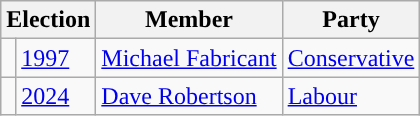<table class="wikitable">
<tr>
<th colspan="2">Election</th>
<th>Member</th>
<th>Party</th>
</tr>
<tr>
<td style="color:inherit;background-color: "></td>
<td><a href='#'>1997</a></td>
<td><a href='#'>Michael Fabricant</a></td>
<td><a href='#'>Conservative</a></td>
</tr>
<tr>
<td style="color:inherit;background-color: "></td>
<td><a href='#'>2024</a></td>
<td><a href='#'>Dave Robertson</a></td>
<td><a href='#'>Labour</a></td>
</tr>
</table>
